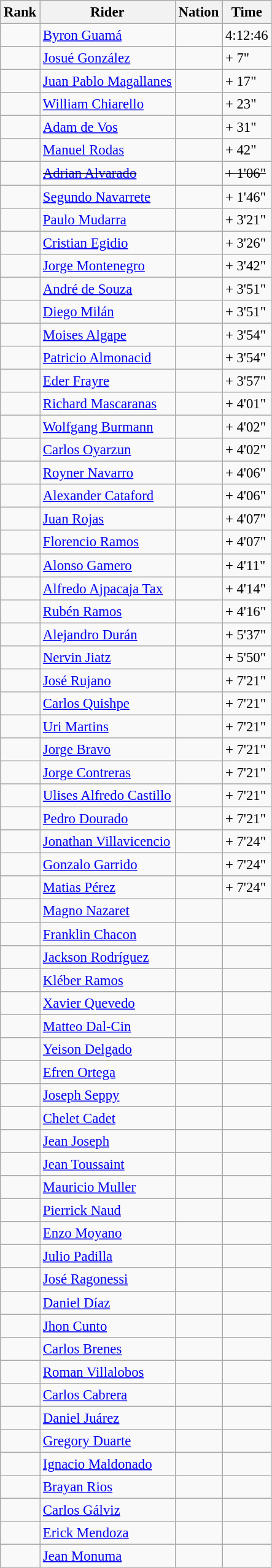<table class="wikitable sortable" style="font-size:95%" style="width:35em;" style="text-align:center">
<tr>
<th>Rank</th>
<th>Rider</th>
<th>Nation</th>
<th>Time</th>
</tr>
<tr>
<td></td>
<td align=left><a href='#'>Byron Guamá</a></td>
<td align=left></td>
<td>4:12:46</td>
</tr>
<tr>
<td></td>
<td align=left><a href='#'>Josué González</a></td>
<td align=left></td>
<td>+ 7"</td>
</tr>
<tr>
<td></td>
<td align=left><a href='#'>Juan Pablo Magallanes</a></td>
<td align=left></td>
<td>+ 17"</td>
</tr>
<tr>
<td></td>
<td align=left><a href='#'>William Chiarello</a></td>
<td align=left></td>
<td>+ 23"</td>
</tr>
<tr>
<td></td>
<td align=left><a href='#'>Adam de Vos</a></td>
<td align=left></td>
<td>+ 31"</td>
</tr>
<tr>
<td></td>
<td align=left><a href='#'>Manuel Rodas</a></td>
<td align=left></td>
<td>+ 42"</td>
</tr>
<tr>
<td></td>
<td align=left><s><a href='#'>Adrian Alvarado</a></s></td>
<td align=left></td>
<td><s>+ 1'06"</s></td>
</tr>
<tr>
<td></td>
<td align=left><a href='#'>Segundo Navarrete</a></td>
<td align=left></td>
<td>+ 1'46"</td>
</tr>
<tr>
<td></td>
<td align=left><a href='#'>Paulo Mudarra</a></td>
<td align=left></td>
<td>+ 3'21"</td>
</tr>
<tr>
<td></td>
<td align=left><a href='#'>Cristian Egidio</a></td>
<td align=left></td>
<td>+ 3'26"</td>
</tr>
<tr>
<td></td>
<td align=left><a href='#'>Jorge Montenegro</a></td>
<td align=left></td>
<td>+ 3'42"</td>
</tr>
<tr>
<td></td>
<td align=left><a href='#'>André de Souza</a></td>
<td align=left></td>
<td>+ 3'51"</td>
</tr>
<tr>
<td></td>
<td align=left><a href='#'>Diego Milán</a></td>
<td align=left></td>
<td>+ 3'51"</td>
</tr>
<tr>
<td></td>
<td align=left><a href='#'>Moises Algape</a></td>
<td align=left></td>
<td>+ 3'54"</td>
</tr>
<tr>
<td></td>
<td align=left><a href='#'>Patricio Almonacid</a></td>
<td align=left></td>
<td>+ 3'54"</td>
</tr>
<tr>
<td></td>
<td align=left><a href='#'>Eder Frayre</a></td>
<td align=left></td>
<td>+ 3'57"</td>
</tr>
<tr>
<td></td>
<td align=left><a href='#'>Richard Mascaranas</a></td>
<td align=left></td>
<td>+ 4'01"</td>
</tr>
<tr>
<td></td>
<td align=left><a href='#'>Wolfgang Burmann</a></td>
<td align=left></td>
<td>+ 4'02"</td>
</tr>
<tr>
<td></td>
<td align=left><a href='#'>Carlos Oyarzun</a></td>
<td align=left></td>
<td>+ 4'02"</td>
</tr>
<tr>
<td></td>
<td align=left><a href='#'>Royner Navarro</a></td>
<td align=left></td>
<td>+ 4'06"</td>
</tr>
<tr>
<td></td>
<td align=left><a href='#'>Alexander Cataford</a></td>
<td align=left></td>
<td>+ 4'06"</td>
</tr>
<tr>
<td></td>
<td align=left><a href='#'>Juan Rojas</a></td>
<td align=left></td>
<td>+ 4'07"</td>
</tr>
<tr>
<td></td>
<td align=left><a href='#'>Florencio Ramos</a></td>
<td align=left></td>
<td>+ 4'07"</td>
</tr>
<tr>
<td></td>
<td align=left><a href='#'>Alonso Gamero</a></td>
<td align=left></td>
<td>+ 4'11"</td>
</tr>
<tr>
<td></td>
<td align=left><a href='#'>Alfredo Ajpacaja Tax</a></td>
<td align=left></td>
<td>+ 4'14"</td>
</tr>
<tr>
<td></td>
<td align=left><a href='#'>Rubén Ramos</a></td>
<td align=left></td>
<td>+ 4'16"</td>
</tr>
<tr>
<td></td>
<td align=left><a href='#'>Alejandro Durán</a></td>
<td align=left></td>
<td>+ 5'37"</td>
</tr>
<tr>
<td></td>
<td align=left><a href='#'>Nervin Jiatz</a></td>
<td align=left></td>
<td>+ 5'50"</td>
</tr>
<tr>
<td></td>
<td align=left><a href='#'>José Rujano</a></td>
<td align=left></td>
<td>+ 7'21"</td>
</tr>
<tr>
<td></td>
<td align=left><a href='#'>Carlos Quishpe</a></td>
<td align=left></td>
<td>+ 7'21"</td>
</tr>
<tr>
<td></td>
<td align=left><a href='#'>Uri Martins</a></td>
<td align=left></td>
<td>+ 7'21"</td>
</tr>
<tr>
<td></td>
<td align=left><a href='#'>Jorge Bravo</a></td>
<td align=left></td>
<td>+ 7'21"</td>
</tr>
<tr>
<td></td>
<td align=left><a href='#'>Jorge Contreras</a></td>
<td align=left></td>
<td>+ 7'21"</td>
</tr>
<tr>
<td></td>
<td align=left><a href='#'>Ulises Alfredo Castillo</a></td>
<td align=left></td>
<td>+ 7'21"</td>
</tr>
<tr>
<td></td>
<td align=left><a href='#'>Pedro Dourado</a></td>
<td align=left></td>
<td>+ 7'21"</td>
</tr>
<tr>
<td></td>
<td align=left><a href='#'>Jonathan Villavicencio</a></td>
<td align=left></td>
<td>+ 7'24"</td>
</tr>
<tr>
<td></td>
<td align=left><a href='#'>Gonzalo Garrido</a></td>
<td align=left></td>
<td>+ 7'24"</td>
</tr>
<tr>
<td></td>
<td align=left><a href='#'>Matias Pérez</a></td>
<td align=left></td>
<td>+ 7'24"</td>
</tr>
<tr>
<td></td>
<td align=left><a href='#'>Magno Nazaret</a></td>
<td align=left></td>
<td></td>
</tr>
<tr>
<td></td>
<td align=left><a href='#'>Franklin Chacon</a></td>
<td align=left></td>
<td></td>
</tr>
<tr>
<td></td>
<td align=left><a href='#'>Jackson Rodríguez</a></td>
<td align=left></td>
<td></td>
</tr>
<tr>
<td></td>
<td align=left><a href='#'>Kléber Ramos</a></td>
<td align=left></td>
<td></td>
</tr>
<tr>
<td></td>
<td align=left><a href='#'>Xavier Quevedo</a></td>
<td align=left></td>
<td></td>
</tr>
<tr>
<td></td>
<td align=left><a href='#'>Matteo Dal-Cin</a></td>
<td align=left></td>
<td></td>
</tr>
<tr>
<td></td>
<td align=left><a href='#'>Yeison Delgado</a></td>
<td align=left></td>
<td></td>
</tr>
<tr>
<td></td>
<td align=left><a href='#'>Efren Ortega</a></td>
<td align=left></td>
<td></td>
</tr>
<tr>
<td></td>
<td align=left><a href='#'>Joseph Seppy</a></td>
<td align=left></td>
<td></td>
</tr>
<tr>
<td></td>
<td align=left><a href='#'>Chelet Cadet</a></td>
<td align=left></td>
<td></td>
</tr>
<tr>
<td></td>
<td align=left><a href='#'>Jean Joseph</a></td>
<td align=left></td>
<td></td>
</tr>
<tr>
<td></td>
<td align=left><a href='#'>Jean Toussaint</a></td>
<td align=left></td>
<td></td>
</tr>
<tr>
<td></td>
<td align=left><a href='#'>Mauricio Muller</a></td>
<td align=left></td>
<td></td>
</tr>
<tr>
<td></td>
<td align=left><a href='#'>Pierrick Naud</a></td>
<td align=left></td>
<td></td>
</tr>
<tr>
<td></td>
<td align=left><a href='#'>Enzo Moyano</a></td>
<td align=left></td>
<td></td>
</tr>
<tr>
<td></td>
<td align=left><a href='#'>Julio Padilla</a></td>
<td align=left></td>
<td></td>
</tr>
<tr>
<td></td>
<td align=left><a href='#'>José Ragonessi</a></td>
<td align=left></td>
<td></td>
</tr>
<tr>
<td></td>
<td align=left><a href='#'>Daniel Díaz</a></td>
<td align=left></td>
<td></td>
</tr>
<tr>
<td></td>
<td align=left><a href='#'>Jhon Cunto</a></td>
<td align=left></td>
<td></td>
</tr>
<tr>
<td></td>
<td align=left><a href='#'>Carlos Brenes</a></td>
<td align=left></td>
<td></td>
</tr>
<tr>
<td></td>
<td align=left><a href='#'>Roman Villalobos</a></td>
<td align=left></td>
<td></td>
</tr>
<tr>
<td></td>
<td align=left><a href='#'>Carlos Cabrera</a></td>
<td align=left></td>
<td></td>
</tr>
<tr>
<td></td>
<td align=left><a href='#'>Daniel Juárez</a></td>
<td align=left></td>
<td></td>
</tr>
<tr>
<td></td>
<td align=left><a href='#'>Gregory Duarte</a></td>
<td align=left></td>
<td></td>
</tr>
<tr>
<td></td>
<td align=left><a href='#'>Ignacio Maldonado</a></td>
<td align=left></td>
<td></td>
</tr>
<tr>
<td></td>
<td align=left><a href='#'>Brayan Rios</a></td>
<td align=left></td>
<td></td>
</tr>
<tr>
<td></td>
<td align=left><a href='#'>Carlos Gálviz</a></td>
<td align=left></td>
<td></td>
</tr>
<tr>
<td></td>
<td align=left><a href='#'>Erick Mendoza</a></td>
<td align=left></td>
<td></td>
</tr>
<tr>
<td></td>
<td align=left><a href='#'>Jean Monuma</a></td>
<td align=left></td>
<td></td>
</tr>
</table>
